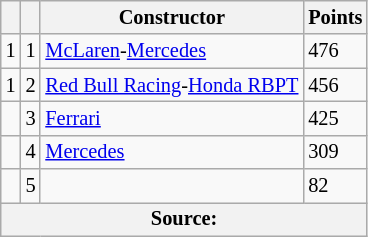<table class="wikitable" style="font-size: 85%;">
<tr>
<th scope="col"></th>
<th scope="col"></th>
<th scope="col">Constructor</th>
<th scope="col">Points</th>
</tr>
<tr>
<td align="left"> 1</td>
<td align="center">1</td>
<td> <a href='#'>McLaren</a>-<a href='#'>Mercedes</a></td>
<td align="left">476</td>
</tr>
<tr>
<td align="left"> 1</td>
<td align="center">2</td>
<td> <a href='#'>Red Bull Racing</a>-<a href='#'>Honda RBPT</a></td>
<td align="left">456</td>
</tr>
<tr>
<td align="left"></td>
<td align="center">3</td>
<td> <a href='#'>Ferrari</a></td>
<td align="left">425</td>
</tr>
<tr>
<td align="left"></td>
<td align="center">4</td>
<td> <a href='#'>Mercedes</a></td>
<td align="left">309</td>
</tr>
<tr>
<td align="left"></td>
<td align="center">5</td>
<td></td>
<td align="left">82</td>
</tr>
<tr>
<th colspan=4>Source:</th>
</tr>
</table>
